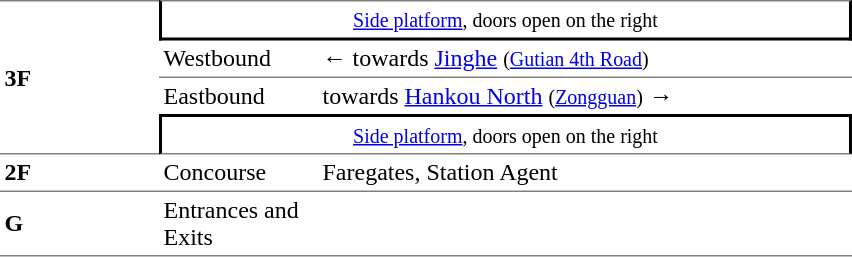<table cellspacing=0 cellpadding=3>
<tr>
<td style="border-bottom:solid 1px gray;border-top:solid 1px gray;" rowspan=4 width=100><strong>3F</strong></td>
<td style="border-right:solid 2px black;border-left:solid 2px black;border-top:solid 1px gray;border-bottom:solid 2px black;text-align:center;" colspan=2><small><a href='#'>Side platform</a>, doors open on the right</small></td>
</tr>
<tr>
<td style="border-top:solid 0px gray;" width=100>Westbound</td>
<td style="border-top:solid 0px gray;" width=350>←  towards <a href='#'>Jinghe</a> <small>(<a href='#'>Gutian 4th Road</a>)</small></td>
</tr>
<tr>
<td style="border-top:solid 1px gray;border-bottom:solid 0px gray;">Eastbound</td>
<td style="border-top:solid 1px gray;border-bottom:solid 0px gray;">  towards <a href='#'>Hankou North</a> <small>(<a href='#'>Zongguan</a>)</small> →</td>
</tr>
<tr>
<td style="border-right:solid 2px black;border-left:solid 2px black;border-top:solid 2px black;border-bottom:solid 1px gray;text-align:center;" colspan=2><small><a href='#'>Side platform</a>, doors open on the right</small></td>
</tr>
<tr>
<td style="border-bottom:solid 1px gray;"><strong>2F</strong></td>
<td style="border-bottom:solid 1px gray;">Concourse</td>
<td style="border-bottom:solid 1px gray;">Faregates, Station Agent</td>
</tr>
<tr>
<td style="border-bottom:solid 1px gray;"><strong>G</strong></td>
<td style="border-bottom:solid 1px gray;">Entrances and Exits</td>
<td style="border-bottom:solid 1px gray;"></td>
</tr>
</table>
